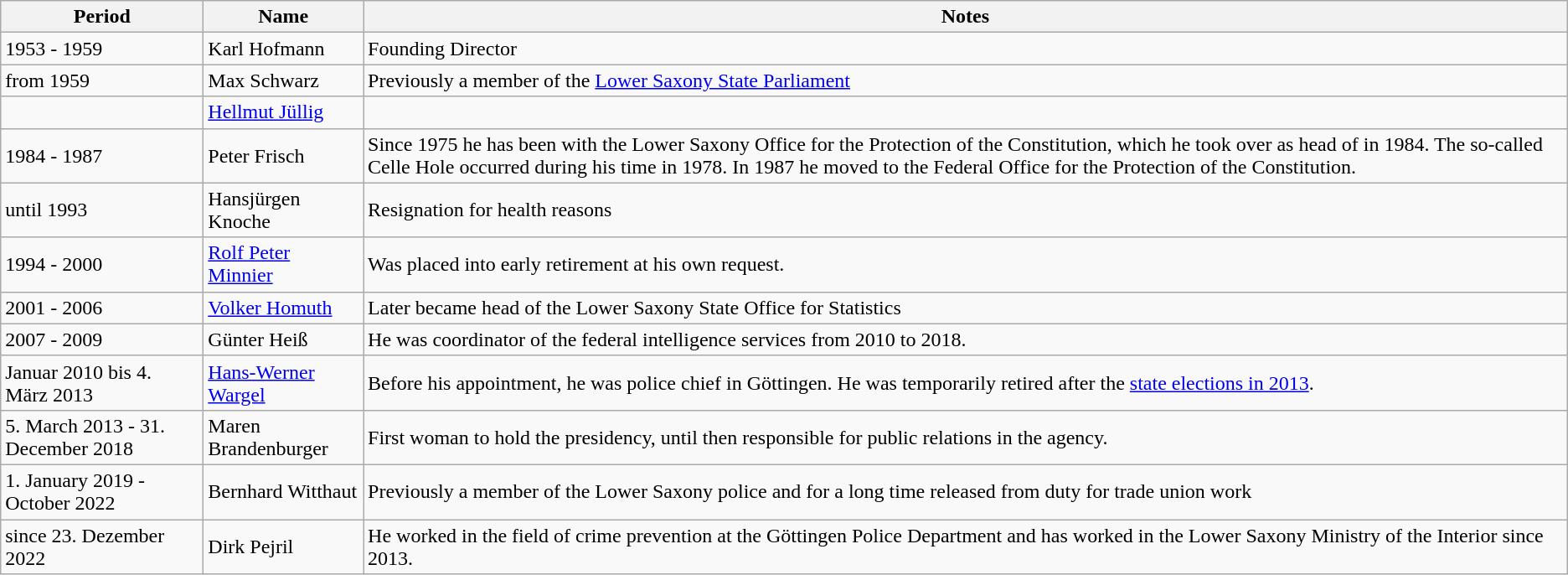<table class="wikitable">
<tr>
<th>Period</th>
<th>Name</th>
<th>Notes</th>
</tr>
<tr>
<td>1953 - 1959</td>
<td>Karl Hofmann</td>
<td>Founding Director</td>
</tr>
<tr>
<td>from 1959</td>
<td>Max Schwarz</td>
<td>Previously a member of the <a href='#'>Lower Saxony State Parliament</a></td>
</tr>
<tr>
<td></td>
<td><a href='#'>Hellmut Jüllig</a></td>
<td></td>
</tr>
<tr>
<td>1984 - 1987</td>
<td>Peter Frisch</td>
<td>Since 1975 he has been with the Lower Saxony Office for the Protection of the Constitution, which he took over as head of in 1984. The so-called Celle Hole occurred during his time in 1978. In 1987 he moved to the Federal Office for the Protection of the Constitution.</td>
</tr>
<tr>
<td>until 1993</td>
<td>Hansjürgen Knoche</td>
<td>Resignation for health reasons</td>
</tr>
<tr>
<td>1994 - 2000</td>
<td><a href='#'>Rolf Peter Minnier</a></td>
<td>Was placed into early retirement at his own request.</td>
</tr>
<tr>
<td>2001 - 2006</td>
<td><a href='#'>Volker Homuth</a></td>
<td>Later became head of the Lower Saxony State Office for Statistics</td>
</tr>
<tr>
<td>2007 - 2009</td>
<td>Günter Heiß</td>
<td>He was coordinator of the federal intelligence services from 2010 to 2018.</td>
</tr>
<tr>
<td>Januar 2010 bis 4. März 2013</td>
<td><a href='#'>Hans-Werner Wargel</a></td>
<td>Before his appointment, he was police chief in Göttingen. He was temporarily retired after the <a href='#'>state elections in 2013</a>.</td>
</tr>
<tr>
<td>5. March 2013 - 31. December 2018</td>
<td>Maren Brandenburger</td>
<td>First woman to hold the presidency, until then responsible for public relations in the agency.</td>
</tr>
<tr>
<td>1. January 2019 -October 2022</td>
<td>Bernhard Witthaut</td>
<td>Previously a member of the Lower Saxony police and for a long time released from duty for trade union work</td>
</tr>
<tr>
<td>since 23. Dezember 2022</td>
<td>Dirk Pejril</td>
<td>He worked in the field of crime prevention at the Göttingen Police Department and has worked in the Lower Saxony Ministry of the Interior since 2013.</td>
</tr>
</table>
